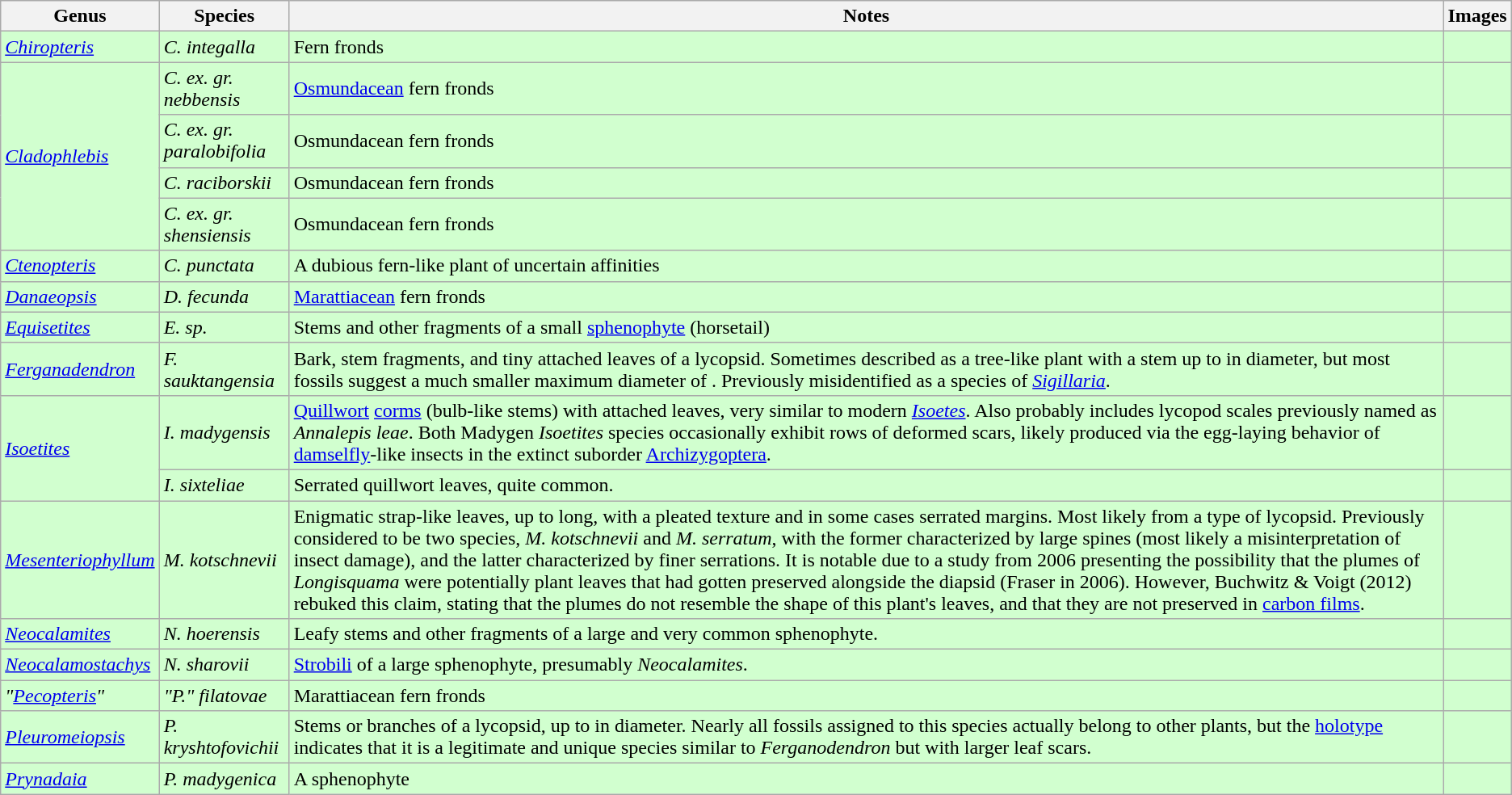<table class="wikitable sortable">
<tr>
<th>Genus</th>
<th width="100px">Species</th>
<th>Notes</th>
<th>Images</th>
</tr>
<tr>
<td style="background:#D1FFCF;"><em><a href='#'>Chiropteris</a></em></td>
<td style="background:#D1FFCF;"><em>C. integalla</em></td>
<td style="background:#D1FFCF;">Fern fronds</td>
<td style="background:#D1FFCF;"></td>
</tr>
<tr>
<td rowspan="4" style="background:#D1FFCF;"><em><a href='#'>Cladophlebis</a></em></td>
<td style="background:#D1FFCF;"><em>C. ex. gr. nebbensis</em></td>
<td style="background:#D1FFCF;"><a href='#'>Osmundacean</a> fern fronds</td>
<td style="background:#D1FFCF;"></td>
</tr>
<tr>
<td style="background:#D1FFCF;"><em>C. ex. gr. paralobifolia</em></td>
<td style="background:#D1FFCF;">Osmundacean fern fronds</td>
<td style="background:#D1FFCF;"></td>
</tr>
<tr>
<td style="background:#D1FFCF;"><em>C. raciborskii</em></td>
<td style="background:#D1FFCF;">Osmundacean fern fronds</td>
<td style="background:#D1FFCF;"></td>
</tr>
<tr>
<td style="background:#D1FFCF;"><em>C. ex. gr. shensiensis</em></td>
<td style="background:#D1FFCF;">Osmundacean fern fronds</td>
<td style="background:#D1FFCF;"></td>
</tr>
<tr>
<td style="background:#D1FFCF;"><em><a href='#'>Ctenopteris</a></em></td>
<td style="background:#D1FFCF;"><em>C. punctata</em></td>
<td style="background:#D1FFCF;">A dubious fern-like plant of uncertain affinities</td>
<td style="background:#D1FFCF;"></td>
</tr>
<tr>
<td style="background:#D1FFCF;"><em><a href='#'>Danaeopsis</a></em></td>
<td style="background:#D1FFCF;"><em>D. fecunda</em></td>
<td style="background:#D1FFCF;"><a href='#'>Marattiacean</a> fern fronds</td>
<td style="background:#D1FFCF;"></td>
</tr>
<tr>
<td style="background:#D1FFCF;"><em><a href='#'>Equisetites</a></em></td>
<td style="background:#D1FFCF;"><em>E. sp.</em></td>
<td style="background:#D1FFCF;">Stems and other fragments of a small <a href='#'>sphenophyte</a> (horsetail)</td>
<td style="background:#D1FFCF;"></td>
</tr>
<tr>
<td style="background:#D1FFCF;"><em><a href='#'>Ferganadendron</a></em></td>
<td style="background:#D1FFCF;"><em>F. sauktangensia</em></td>
<td style="background:#D1FFCF;">Bark, stem fragments, and tiny attached leaves of a lycopsid. Sometimes described as a tree-like plant with a stem up to  in diameter, but most fossils suggest a much smaller maximum diameter of . Previously misidentified as a species of <em><a href='#'>Sigillaria</a></em>.</td>
<td style="background:#D1FFCF;"></td>
</tr>
<tr>
<td rowspan="2" style="background:#D1FFCF;"><em><a href='#'>Isoetites</a></em></td>
<td style="background:#D1FFCF;"><em>I. madygensis</em></td>
<td style="background:#D1FFCF;"><a href='#'>Quillwort</a> <a href='#'>corms</a> (bulb-like stems) with attached leaves, very similar to modern <em><a href='#'>Isoetes</a></em>. Also probably includes lycopod scales previously named as <em>Annalepis leae</em>. Both Madygen <em>Isoetites</em> species occasionally exhibit rows of deformed scars, likely produced via the egg-laying behavior of <a href='#'>damselfly</a>-like insects in the extinct suborder <a href='#'>Archizygoptera</a>.</td>
<td style="background:#D1FFCF;"></td>
</tr>
<tr>
<td style="background:#D1FFCF;"><em>I. sixteliae</em></td>
<td style="background:#D1FFCF;">Serrated quillwort leaves, quite common.</td>
<td style="background:#D1FFCF;"></td>
</tr>
<tr>
<td style="background:#D1FFCF;"><em><a href='#'>Mesenteriophyllum</a></em></td>
<td style="background:#D1FFCF;"><em>M. kotschnevii</em></td>
<td style="background:#D1FFCF;">Enigmatic strap-like leaves, up to  long, with a pleated texture and in some cases serrated margins. Most likely from a type of lycopsid. Previously considered to be two species, <em>M. kotschnevii</em> and <em>M. serratum</em>, with the former characterized by large spines (most likely a misinterpretation of insect damage), and the latter characterized by finer serrations. It is notable due to a study from 2006 presenting the possibility that the plumes of <em>Longisquama</em> were potentially plant leaves that had gotten preserved alongside the diapsid (Fraser in 2006). However, Buchwitz & Voigt (2012) rebuked this claim, stating that the plumes do not resemble the shape of this plant's leaves, and that they are not preserved in <a href='#'>carbon films</a>.</td>
<td style="background:#D1FFCF;"></td>
</tr>
<tr>
<td style="background:#D1FFCF;"><em><a href='#'>Neocalamites</a></em></td>
<td style="background:#D1FFCF;"><em>N. hoerensis</em></td>
<td style="background:#D1FFCF;">Leafy stems and other fragments of a large and very common sphenophyte.</td>
<td style="background:#D1FFCF;"></td>
</tr>
<tr>
<td style="background:#D1FFCF;"><em><a href='#'>Neocalamostachys</a></em></td>
<td style="background:#D1FFCF;"><em>N. sharovii</em></td>
<td style="background:#D1FFCF;"><a href='#'>Strobili</a> of a large sphenophyte, presumably <em>Neocalamites</em>.</td>
<td style="background:#D1FFCF;"></td>
</tr>
<tr>
<td style="background:#D1FFCF;"><em>"<a href='#'>Pecopteris</a>"</em></td>
<td style="background:#D1FFCF;"><em>"P." filatovae</em></td>
<td style="background:#D1FFCF;">Marattiacean fern fronds</td>
<td style="background:#D1FFCF;"></td>
</tr>
<tr>
<td style="background:#D1FFCF;"><em><a href='#'>Pleuromeiopsis</a></em></td>
<td style="background:#D1FFCF;"><em>P. kryshtofovichii</em></td>
<td style="background:#D1FFCF;">Stems or branches of a lycopsid, up to  in diameter. Nearly all fossils assigned to this species actually belong to other plants, but the <a href='#'>holotype</a> indicates that it is a legitimate and unique species similar to <em>Ferganodendron</em> but with larger leaf scars.</td>
<td style="background:#D1FFCF;"></td>
</tr>
<tr>
<td style="background:#D1FFCF;"><em><a href='#'>Prynadaia</a></em></td>
<td style="background:#D1FFCF;"><em>P. madygenica</em></td>
<td style="background:#D1FFCF;">A sphenophyte</td>
<td style="background:#D1FFCF;"></td>
</tr>
</table>
